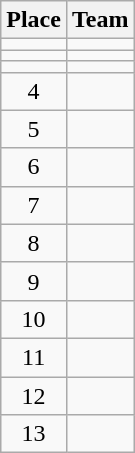<table class="wikitable">
<tr>
<th>Place</th>
<th>Team</th>
</tr>
<tr>
<td align=center></td>
<td></td>
</tr>
<tr>
<td align=center></td>
<td></td>
</tr>
<tr>
<td align=center></td>
<td></td>
</tr>
<tr>
<td align=center>4</td>
<td></td>
</tr>
<tr>
<td align=center>5</td>
<td></td>
</tr>
<tr>
<td align=center>6</td>
<td></td>
</tr>
<tr>
<td align=center>7</td>
<td></td>
</tr>
<tr>
<td align=center>8</td>
<td></td>
</tr>
<tr>
<td align=center>9</td>
<td></td>
</tr>
<tr>
<td align=center>10</td>
<td></td>
</tr>
<tr>
<td align=center>11</td>
<td></td>
</tr>
<tr>
<td align=center>12</td>
<td></td>
</tr>
<tr>
<td align=center>13</td>
<td></td>
</tr>
</table>
